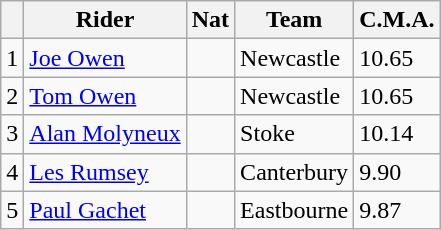<table class=wikitable>
<tr>
<th></th>
<th>Rider</th>
<th>Nat</th>
<th>Team</th>
<th>C.M.A.</th>
</tr>
<tr>
<td align="center">1</td>
<td><a href='#'>Joe Owen</a></td>
<td></td>
<td>Newcastle</td>
<td>10.65</td>
</tr>
<tr>
<td align="center">2</td>
<td><a href='#'>Tom Owen</a></td>
<td></td>
<td>Newcastle</td>
<td>10.65</td>
</tr>
<tr>
<td align="center">3</td>
<td><a href='#'>Alan Molyneux</a></td>
<td></td>
<td>Stoke</td>
<td>10.14</td>
</tr>
<tr>
<td align="center">4</td>
<td><a href='#'>Les Rumsey</a></td>
<td></td>
<td>Canterbury</td>
<td>9.90</td>
</tr>
<tr>
<td align="center">5</td>
<td><a href='#'>Paul Gachet</a></td>
<td></td>
<td>Eastbourne</td>
<td>9.87</td>
</tr>
</table>
